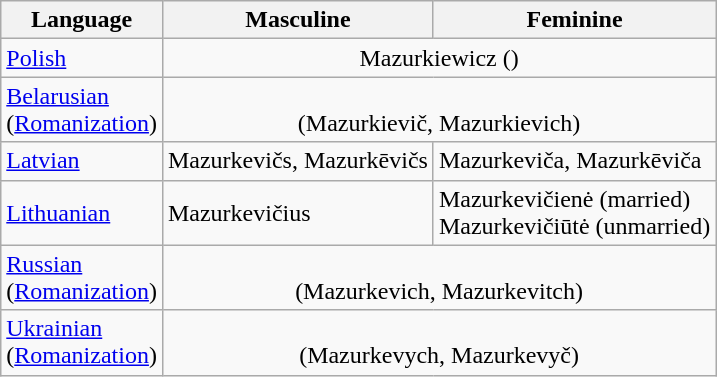<table class="wikitable">
<tr>
<th>Language</th>
<th>Masculine</th>
<th>Feminine</th>
</tr>
<tr>
<td><a href='#'>Polish</a></td>
<td colspan=2 align=center>Mazurkiewicz ()</td>
</tr>
<tr>
<td><a href='#'>Belarusian</a> <br>(<a href='#'>Romanization</a>)</td>
<td colspan=2 align=center><br> (Mazurkievič, Mazurkievich)</td>
</tr>
<tr>
<td><a href='#'>Latvian</a></td>
<td>Mazurkevičs, Mazurkēvičs</td>
<td>Mazurkeviča, Mazurkēviča</td>
</tr>
<tr>
<td><a href='#'>Lithuanian</a></td>
<td>Mazurkevičius</td>
<td>Mazurkevičienė (married)<br>Mazurkevičiūtė (unmarried)</td>
</tr>
<tr>
<td><a href='#'>Russian</a> <br>(<a href='#'>Romanization</a>)</td>
<td colspan=2 align=center><br> (Mazurkevich, Mazurkevitch)</td>
</tr>
<tr>
<td><a href='#'>Ukrainian</a> <br>(<a href='#'>Romanization</a>)</td>
<td colspan=2 align=center><br> (Mazurkevych, Mazurkevyč)</td>
</tr>
</table>
